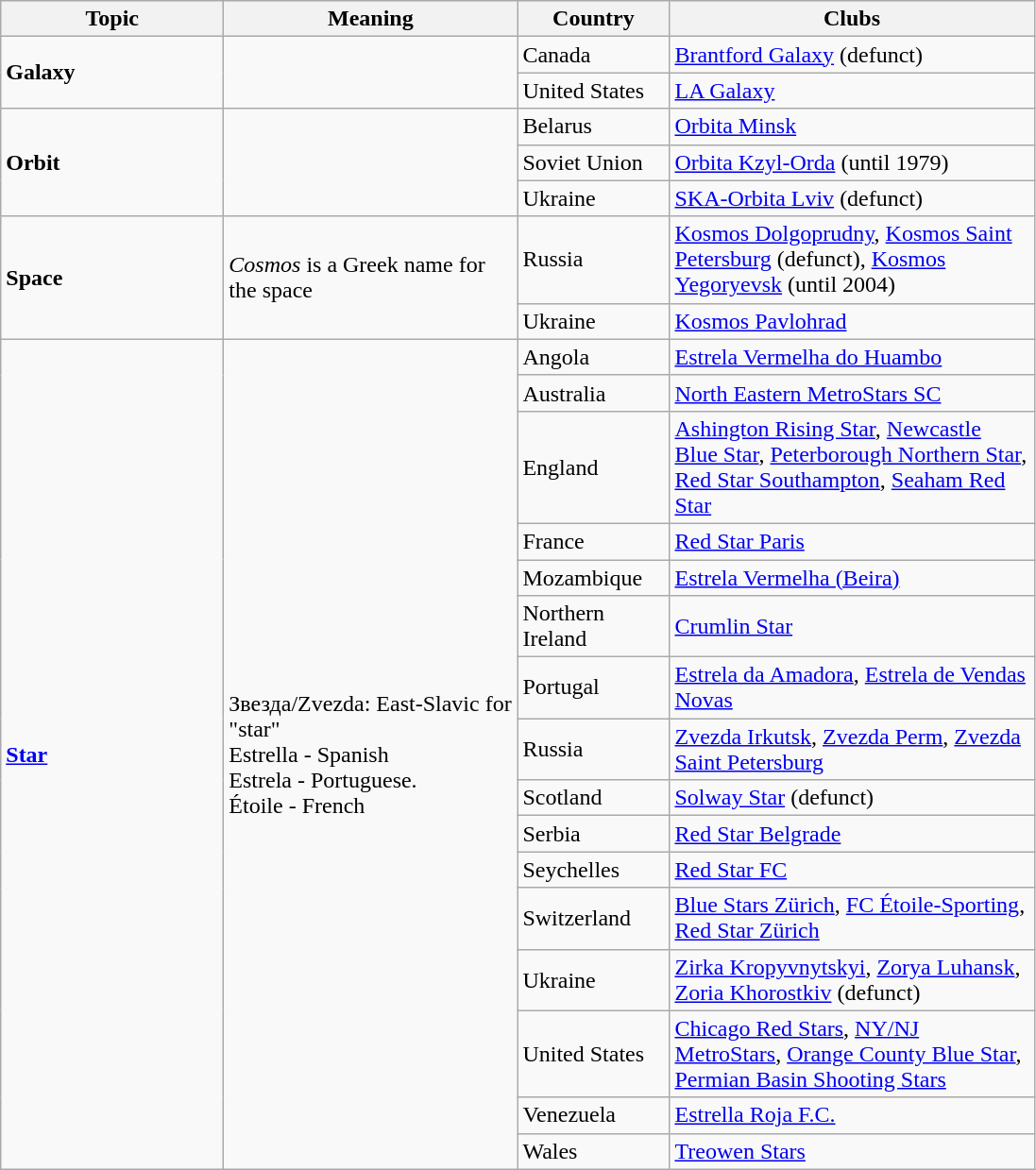<table class="wikitable">
<tr>
<th width="150">Topic</th>
<th width="200">Meaning</th>
<th width="100">Country</th>
<th width="250">Clubs</th>
</tr>
<tr>
<td rowspan=2><strong>Galaxy</strong></td>
<td rowspan=2></td>
<td> Canada</td>
<td><a href='#'>Brantford Galaxy</a> (defunct)</td>
</tr>
<tr>
<td> United States</td>
<td><a href='#'>LA Galaxy</a></td>
</tr>
<tr>
<td rowspan=3><strong>Orbit</strong></td>
<td rowspan=3></td>
<td> Belarus</td>
<td><a href='#'>Orbita Minsk</a></td>
</tr>
<tr>
<td> Soviet Union</td>
<td><a href='#'>Orbita Kzyl-Orda</a> (until 1979)</td>
</tr>
<tr>
<td> Ukraine</td>
<td><a href='#'>SKA-Orbita Lviv</a> (defunct)</td>
</tr>
<tr>
<td rowspan=2><strong>Space</strong></td>
<td rowspan=2><em>Cosmos</em> is a Greek name for the space</td>
<td> Russia</td>
<td><a href='#'>Kosmos Dolgoprudny</a>, <a href='#'>Kosmos Saint Petersburg</a> (defunct), <a href='#'>Kosmos Yegoryevsk</a> (until 2004)</td>
</tr>
<tr>
<td> Ukraine</td>
<td><a href='#'>Kosmos Pavlohrad</a></td>
</tr>
<tr>
<td rowspan="16"><strong><a href='#'>Star</a></strong></td>
<td rowspan="16">Звезда/Zvezda: East-Slavic for "star"<br>Estrella - Spanish<br>Estrela - Portuguese.<br>Étoile - French</td>
<td> Angola</td>
<td><a href='#'>Estrela Vermelha do Huambo</a></td>
</tr>
<tr>
<td> Australia</td>
<td><a href='#'>North Eastern MetroStars SC</a></td>
</tr>
<tr>
<td> England</td>
<td><a href='#'>Ashington Rising Star</a>, <a href='#'>Newcastle Blue Star</a>, <a href='#'>Peterborough Northern Star</a>, <a href='#'>Red Star Southampton</a>, <a href='#'>Seaham Red Star</a></td>
</tr>
<tr>
<td> France</td>
<td><a href='#'>Red Star Paris</a></td>
</tr>
<tr>
<td> Mozambique</td>
<td><a href='#'>Estrela Vermelha (Beira)</a></td>
</tr>
<tr>
<td> Northern Ireland</td>
<td><a href='#'>Crumlin Star</a></td>
</tr>
<tr>
<td> Portugal</td>
<td><a href='#'>Estrela da Amadora</a>, <a href='#'>Estrela de Vendas Novas</a></td>
</tr>
<tr>
<td> Russia</td>
<td><a href='#'>Zvezda Irkutsk</a>, <a href='#'>Zvezda Perm</a>, <a href='#'>Zvezda Saint Petersburg</a></td>
</tr>
<tr>
<td> Scotland</td>
<td><a href='#'>Solway Star</a> (defunct)</td>
</tr>
<tr>
<td> Serbia</td>
<td><a href='#'>Red Star Belgrade</a></td>
</tr>
<tr>
<td> Seychelles</td>
<td><a href='#'>Red Star FC</a></td>
</tr>
<tr>
<td> Switzerland</td>
<td><a href='#'>Blue Stars Zürich</a>, <a href='#'>FC Étoile-Sporting</a>, <a href='#'>Red Star Zürich</a></td>
</tr>
<tr>
<td> Ukraine</td>
<td><a href='#'>Zirka Kropyvnytskyi</a>, <a href='#'>Zorya Luhansk</a>, <a href='#'>Zoria Khorostkiv</a> (defunct)</td>
</tr>
<tr>
<td> United States</td>
<td><a href='#'>Chicago Red Stars</a>, <a href='#'>NY/NJ MetroStars</a>, <a href='#'>Orange County Blue Star</a>, <a href='#'>Permian Basin Shooting Stars</a></td>
</tr>
<tr>
<td> Venezuela</td>
<td><a href='#'>Estrella Roja F.C.</a></td>
</tr>
<tr>
<td> Wales</td>
<td><a href='#'>Treowen Stars</a></td>
</tr>
</table>
